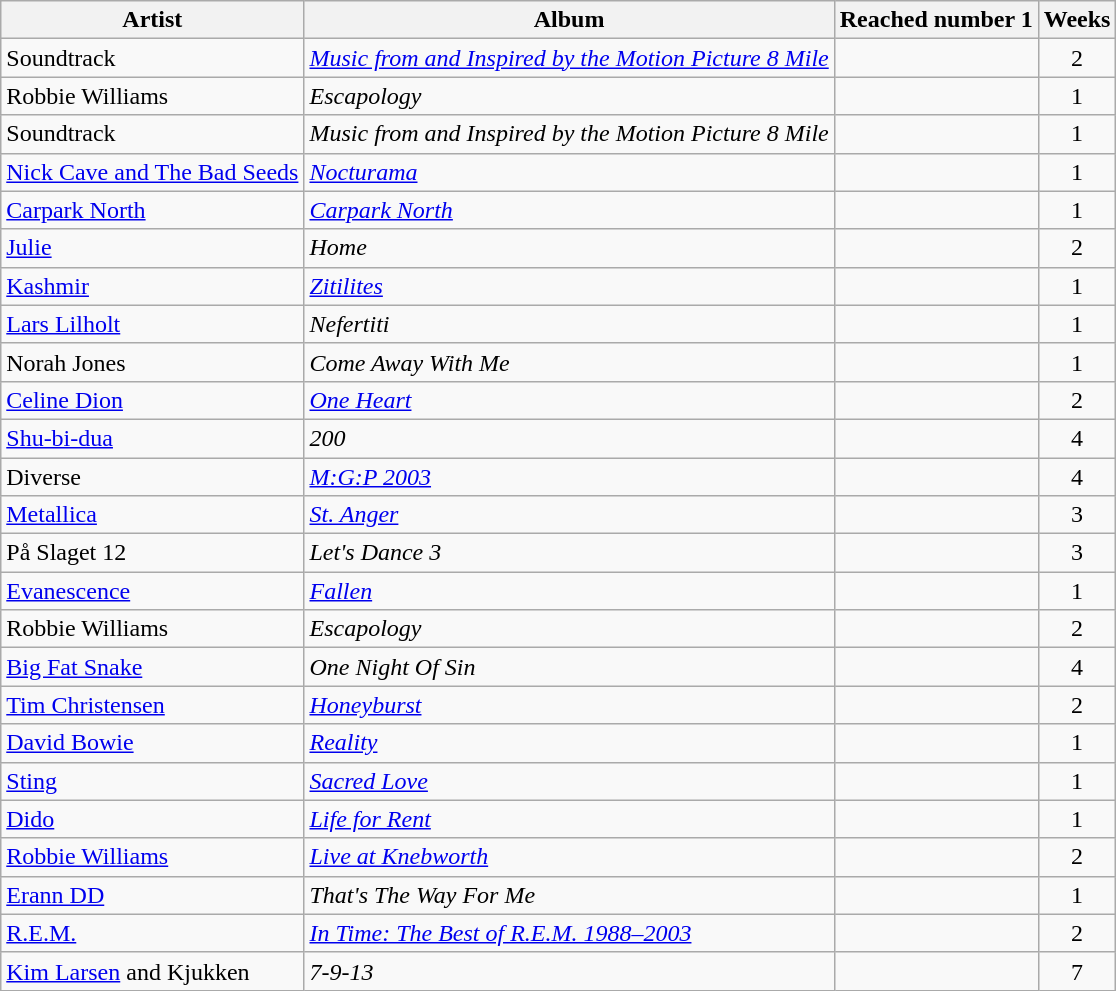<table class="sortable wikitable">
<tr>
<th>Artist</th>
<th>Album</th>
<th>Reached number 1</th>
<th>Weeks</th>
</tr>
<tr>
<td>Soundtrack</td>
<td><em><a href='#'>Music from and Inspired by the Motion Picture 8 Mile</a></em></td>
<td></td>
<td style="text-align:center;">2</td>
</tr>
<tr>
<td>Robbie Williams</td>
<td><em>Escapology</em></td>
<td></td>
<td style="text-align:center;">1</td>
</tr>
<tr>
<td>Soundtrack</td>
<td><em>Music from and Inspired by the Motion Picture 8 Mile</em></td>
<td></td>
<td style="text-align:center;">1</td>
</tr>
<tr>
<td><a href='#'>Nick Cave and The Bad Seeds</a></td>
<td><em><a href='#'>Nocturama</a></em></td>
<td></td>
<td style="text-align:center;">1</td>
</tr>
<tr>
<td><a href='#'>Carpark North</a></td>
<td><em><a href='#'>Carpark North</a></em></td>
<td></td>
<td style="text-align:center;">1</td>
</tr>
<tr>
<td><a href='#'>Julie</a></td>
<td><em>Home</em></td>
<td></td>
<td style="text-align:center;">2</td>
</tr>
<tr>
<td><a href='#'>Kashmir</a></td>
<td><em><a href='#'>Zitilites</a></em></td>
<td></td>
<td style="text-align:center;">1</td>
</tr>
<tr>
<td><a href='#'>Lars Lilholt</a></td>
<td><em>Nefertiti</em></td>
<td></td>
<td style="text-align:center;">1</td>
</tr>
<tr>
<td>Norah Jones</td>
<td><em>Come Away With Me</em></td>
<td></td>
<td style="text-align:center;">1</td>
</tr>
<tr>
<td><a href='#'>Celine Dion</a></td>
<td><em><a href='#'>One Heart</a></em></td>
<td></td>
<td style="text-align:center;">2</td>
</tr>
<tr>
<td><a href='#'>Shu-bi-dua</a></td>
<td><em>200</em></td>
<td></td>
<td style="text-align:center;">4</td>
</tr>
<tr>
<td>Diverse</td>
<td><em><a href='#'>M:G:P 2003</a></em></td>
<td></td>
<td style="text-align:center;">4</td>
</tr>
<tr>
<td><a href='#'>Metallica</a></td>
<td><em><a href='#'>St. Anger</a></em></td>
<td></td>
<td style="text-align:center;">3</td>
</tr>
<tr>
<td>På Slaget 12</td>
<td><em>Let's Dance 3</em></td>
<td></td>
<td style="text-align:center;">3</td>
</tr>
<tr>
<td><a href='#'>Evanescence</a></td>
<td><em><a href='#'>Fallen</a></em></td>
<td></td>
<td style="text-align:center;">1</td>
</tr>
<tr>
<td>Robbie Williams</td>
<td><em>Escapology</em></td>
<td></td>
<td style="text-align:center;">2</td>
</tr>
<tr>
<td><a href='#'>Big Fat Snake</a></td>
<td><em>One Night Of Sin</em></td>
<td></td>
<td style="text-align:center;">4</td>
</tr>
<tr>
<td><a href='#'>Tim Christensen</a></td>
<td><em><a href='#'>Honeyburst</a></em></td>
<td></td>
<td style="text-align:center;">2</td>
</tr>
<tr>
<td><a href='#'>David Bowie</a></td>
<td><em><a href='#'>Reality</a></em></td>
<td></td>
<td style="text-align:center;">1</td>
</tr>
<tr>
<td><a href='#'>Sting</a></td>
<td><em><a href='#'>Sacred Love</a></em></td>
<td></td>
<td style="text-align:center;">1</td>
</tr>
<tr>
<td><a href='#'>Dido</a></td>
<td><em><a href='#'>Life for Rent</a></em></td>
<td></td>
<td style="text-align:center;">1</td>
</tr>
<tr>
<td><a href='#'>Robbie Williams</a></td>
<td><em><a href='#'>Live at Knebworth</a></em></td>
<td></td>
<td style="text-align:center;">2</td>
</tr>
<tr>
<td><a href='#'>Erann DD</a></td>
<td><em>That's The Way For Me</em></td>
<td></td>
<td style="text-align:center;">1</td>
</tr>
<tr>
<td><a href='#'>R.E.M.</a></td>
<td><em><a href='#'>In Time: The Best of R.E.M. 1988–2003</a></em></td>
<td></td>
<td style="text-align:center;">2</td>
</tr>
<tr>
<td><a href='#'>Kim Larsen</a> and Kjukken</td>
<td><em>7-9-13</em></td>
<td></td>
<td style="text-align:center;">7</td>
</tr>
</table>
